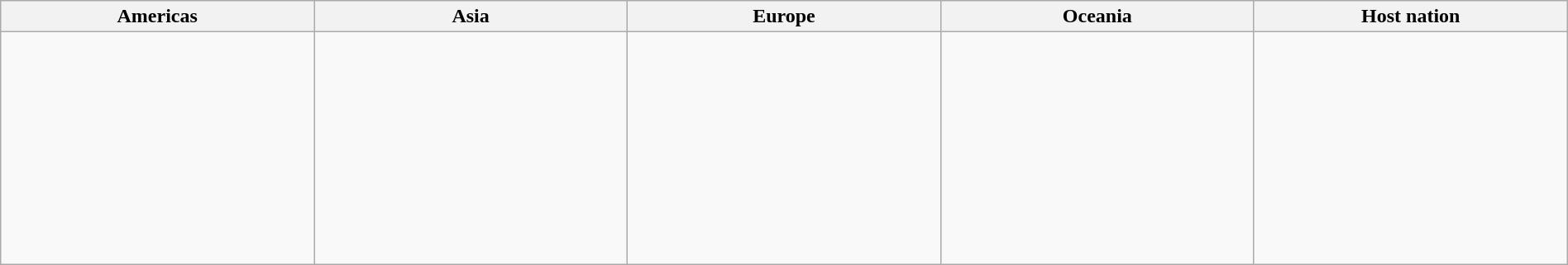<table class=wikitable width=100%>
<tr>
<th width=16%>Americas</th>
<th width=16%>Asia</th>
<th width=16%>Europe</th>
<th width=16%>Oceania</th>
<th width=16%>Host nation</th>
</tr>
<tr valign=top>
<td><br><br><br></td>
<td><br><br><br><br></td>
<td><br><br><br><br><br><br><br><br><br><br></td>
<td><br></td>
<td></td>
</tr>
</table>
